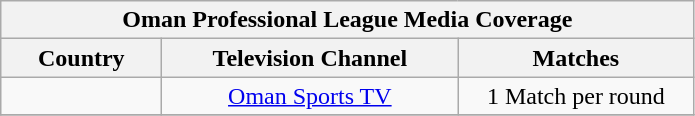<table class="wikitable" style="text-align:center">
<tr>
<th colspan=3>Oman Professional League Media Coverage</th>
</tr>
<tr>
<th style="width:100px;">Country</th>
<th style="width:190px;">Television Channel</th>
<th style="width:150px;">Matches</th>
</tr>
<tr>
<td></td>
<td><a href='#'>Oman Sports TV</a></td>
<td>1 Match per round</td>
</tr>
<tr>
</tr>
</table>
